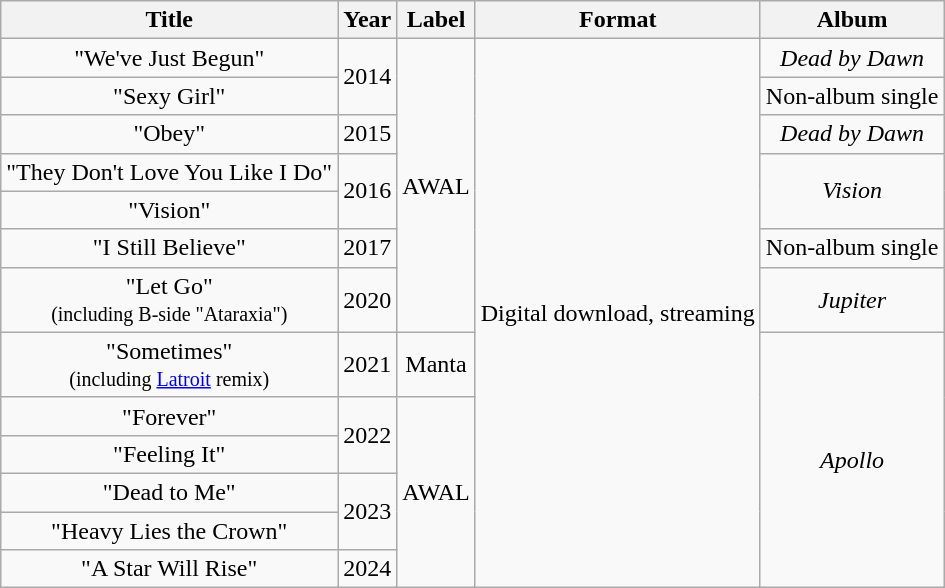<table class="wikitable plainrowheaders" style="text-align:center;">
<tr>
<th>Title</th>
<th>Year</th>
<th>Label</th>
<th>Format</th>
<th>Album</th>
</tr>
<tr>
<td>"We've Just Begun"</td>
<td rowspan="2">2014</td>
<td rowspan="7">AWAL</td>
<td rowspan="13">Digital download, streaming</td>
<td><em>Dead by Dawn</em></td>
</tr>
<tr>
<td>"Sexy Girl"</td>
<td>Non-album single</td>
</tr>
<tr>
<td>"Obey"</td>
<td>2015</td>
<td><em>Dead by Dawn</em></td>
</tr>
<tr>
<td>"They Don't Love You Like I Do"</td>
<td rowspan="2">2016</td>
<td rowspan="2"><em>Vision</em></td>
</tr>
<tr>
<td>"Vision"</td>
</tr>
<tr>
<td>"I Still Believe"</td>
<td>2017</td>
<td>Non-album single</td>
</tr>
<tr>
<td>"Let Go"<br><small>(including B-side "Ataraxia")</small></td>
<td>2020</td>
<td><em>Jupiter</em></td>
</tr>
<tr>
<td>"Sometimes"<br><small>(including <a href='#'>Latroit</a> remix)</small></td>
<td>2021</td>
<td>Manta</td>
<td rowspan="6"><em>Apollo</em></td>
</tr>
<tr>
<td>"Forever"</td>
<td rowspan="2">2022</td>
<td rowspan="5">AWAL</td>
</tr>
<tr>
<td>"Feeling It"</td>
</tr>
<tr>
<td>"Dead to Me"</td>
<td rowspan="2">2023</td>
</tr>
<tr>
<td>"Heavy Lies the Crown"</td>
</tr>
<tr>
<td>"A Star Will Rise"</td>
<td>2024</td>
</tr>
</table>
